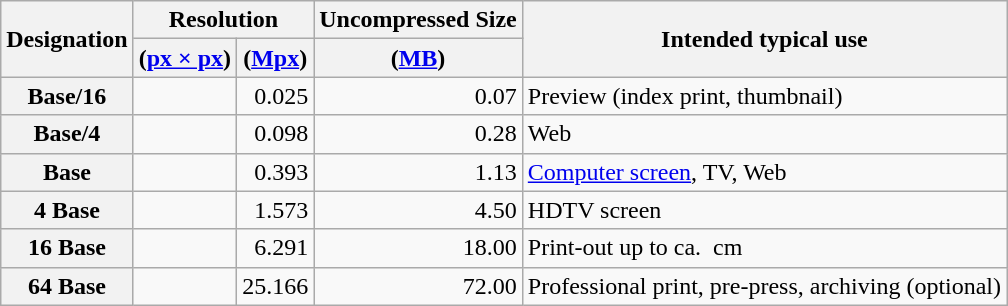<table class="wikitable">
<tr>
<th rowspan="2">Designation</th>
<th colspan="2">Resolution</th>
<th title="uncompressed size">Uncompressed Size</th>
<th rowspan="2">Intended typical use</th>
</tr>
<tr>
<th>(<a href='#'>px × px</a>)</th>
<th>(<a href='#'>Mpx</a>)</th>
<th>(<a href='#'>MB</a>)</th>
</tr>
<tr>
<th>Base/16</th>
<td style="text-align:center;"></td>
<td align="right">0.025</td>
<td align="right">0.07</td>
<td>Preview (index print, thumbnail)</td>
</tr>
<tr>
<th>Base/4</th>
<td style="text-align:center;"></td>
<td align="right">0.098</td>
<td align="right">0.28</td>
<td>Web</td>
</tr>
<tr>
<th>Base</th>
<td style="text-align:center;"></td>
<td align="right">0.393</td>
<td align="right">1.13</td>
<td><a href='#'>Computer screen</a>, TV, Web</td>
</tr>
<tr>
<th>4 Base</th>
<td style="text-align:center;"></td>
<td align="right">1.573</td>
<td align="right">4.50</td>
<td>HDTV screen</td>
</tr>
<tr>
<th>16 Base</th>
<td style="text-align:center;"></td>
<td align="right">6.291</td>
<td align="right">18.00</td>
<td>Print-out up to ca.  cm</td>
</tr>
<tr>
<th>64 Base</th>
<td style="text-align:center;"></td>
<td align="right">25.166</td>
<td align="right">72.00</td>
<td>Professional print, pre-press, archiving (optional)</td>
</tr>
</table>
